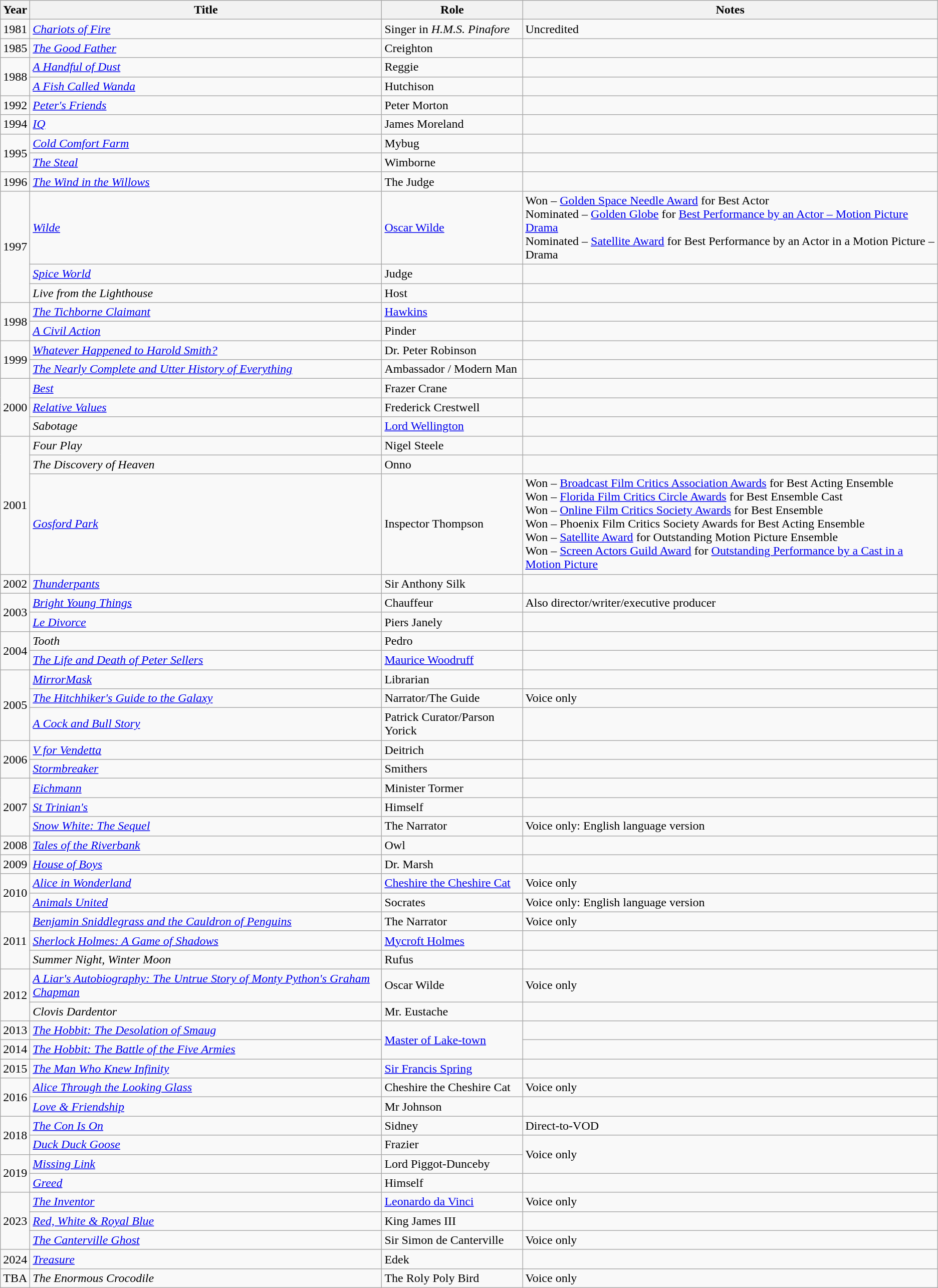<table class="wikitable sortable">
<tr align="center">
<th>Year</th>
<th>Title</th>
<th>Role</th>
<th>Notes</th>
</tr>
<tr>
<td>1981</td>
<td><em><a href='#'>Chariots of Fire</a></em></td>
<td>Singer in <em>H.M.S. Pinafore</em></td>
<td>Uncredited</td>
</tr>
<tr>
<td>1985</td>
<td><em><a href='#'>The Good Father</a></em></td>
<td>Creighton</td>
<td></td>
</tr>
<tr>
<td rowspan="2">1988</td>
<td><em><a href='#'>A Handful of Dust</a></em></td>
<td>Reggie</td>
<td></td>
</tr>
<tr>
<td><em><a href='#'>A Fish Called Wanda</a></em></td>
<td>Hutchison</td>
<td></td>
</tr>
<tr>
<td>1992</td>
<td><em><a href='#'>Peter's Friends</a></em></td>
<td>Peter Morton</td>
<td></td>
</tr>
<tr>
<td>1994</td>
<td><em><a href='#'>IQ</a></em></td>
<td>James Moreland</td>
<td></td>
</tr>
<tr>
<td rowspan="2">1995</td>
<td><em><a href='#'>Cold Comfort Farm</a></em></td>
<td>Mybug</td>
<td></td>
</tr>
<tr>
<td><em><a href='#'>The Steal</a></em></td>
<td>Wimborne</td>
<td></td>
</tr>
<tr>
<td>1996</td>
<td><em><a href='#'>The Wind in the Willows</a></em></td>
<td>The Judge</td>
<td></td>
</tr>
<tr>
<td rowspan="3">1997</td>
<td><em><a href='#'>Wilde</a></em></td>
<td><a href='#'>Oscar Wilde</a></td>
<td>Won – <a href='#'>Golden Space Needle Award</a> for Best Actor<br>Nominated – <a href='#'>Golden Globe</a> for <a href='#'>Best Performance by an Actor – Motion Picture Drama</a><br>Nominated – <a href='#'>Satellite Award</a> for Best Performance by an Actor in a Motion Picture – Drama</td>
</tr>
<tr>
<td><em><a href='#'>Spice World</a></em></td>
<td>Judge</td>
<td></td>
</tr>
<tr>
<td><em>Live from the Lighthouse</em></td>
<td>Host</td>
<td></td>
</tr>
<tr>
<td rowspan="2">1998</td>
<td><em><a href='#'>The Tichborne Claimant</a></em></td>
<td><a href='#'>Hawkins</a></td>
<td></td>
</tr>
<tr>
<td><em><a href='#'>A Civil Action</a></em></td>
<td>Pinder</td>
<td></td>
</tr>
<tr>
<td rowspan="2">1999</td>
<td><em><a href='#'>Whatever Happened to Harold Smith?</a></em></td>
<td>Dr. Peter Robinson</td>
<td></td>
</tr>
<tr>
<td><em><a href='#'>The Nearly Complete and Utter History of Everything</a></em></td>
<td>Ambassador / Modern Man</td>
<td></td>
</tr>
<tr>
<td rowspan="3">2000</td>
<td><em><a href='#'>Best</a></em></td>
<td>Frazer Crane</td>
<td></td>
</tr>
<tr>
<td><em><a href='#'>Relative Values</a></em></td>
<td>Frederick Crestwell</td>
<td></td>
</tr>
<tr>
<td><em>Sabotage</em></td>
<td><a href='#'>Lord Wellington</a></td>
<td></td>
</tr>
<tr>
<td rowspan="3">2001</td>
<td><em>Four Play</em></td>
<td>Nigel Steele</td>
<td></td>
</tr>
<tr>
<td><em>The Discovery of Heaven</em></td>
<td>Onno</td>
<td></td>
</tr>
<tr>
<td><em><a href='#'>Gosford Park</a></em></td>
<td>Inspector Thompson</td>
<td>Won – <a href='#'>Broadcast Film Critics Association Awards</a> for Best Acting Ensemble<br>Won – <a href='#'>Florida Film Critics Circle Awards</a> for Best Ensemble Cast<br>Won – <a href='#'>Online Film Critics Society Awards</a> for Best Ensemble<br>Won – Phoenix Film Critics Society Awards for Best Acting Ensemble<br>Won – <a href='#'>Satellite Award</a> for Outstanding Motion Picture Ensemble<br>Won – <a href='#'>Screen Actors Guild Award</a> for <a href='#'>Outstanding Performance by a Cast in a Motion Picture</a></td>
</tr>
<tr>
<td>2002</td>
<td><em><a href='#'>Thunderpants</a></em></td>
<td>Sir Anthony Silk</td>
<td></td>
</tr>
<tr>
<td rowspan="2">2003</td>
<td><em><a href='#'>Bright Young Things</a></em></td>
<td>Chauffeur</td>
<td>Also director/writer/executive producer</td>
</tr>
<tr>
<td><em><a href='#'>Le Divorce</a></em></td>
<td>Piers Janely</td>
<td></td>
</tr>
<tr>
<td rowspan="2">2004</td>
<td><em>Tooth</em></td>
<td>Pedro</td>
<td></td>
</tr>
<tr>
<td><em><a href='#'>The Life and Death of Peter Sellers</a></em></td>
<td><a href='#'>Maurice Woodruff</a></td>
<td></td>
</tr>
<tr>
<td rowspan="3">2005</td>
<td><em><a href='#'>MirrorMask</a></em></td>
<td>Librarian</td>
<td></td>
</tr>
<tr>
<td><em><a href='#'>The Hitchhiker's Guide to the Galaxy</a></em></td>
<td>Narrator/The Guide</td>
<td>Voice only</td>
</tr>
<tr>
<td><em><a href='#'>A Cock and Bull Story</a></em></td>
<td>Patrick Curator/Parson Yorick</td>
<td></td>
</tr>
<tr>
<td rowspan="2">2006</td>
<td><em><a href='#'>V for Vendetta</a></em></td>
<td>Deitrich</td>
<td></td>
</tr>
<tr>
<td><em><a href='#'>Stormbreaker</a></em></td>
<td>Smithers</td>
<td></td>
</tr>
<tr>
<td rowspan="3">2007</td>
<td><em><a href='#'>Eichmann</a></em></td>
<td>Minister Tormer</td>
<td></td>
</tr>
<tr>
<td><em><a href='#'>St Trinian's</a></em></td>
<td>Himself</td>
<td></td>
</tr>
<tr>
<td><em><a href='#'>Snow White: The Sequel</a></em></td>
<td>The Narrator</td>
<td>Voice only: English language version</td>
</tr>
<tr>
<td>2008</td>
<td><em><a href='#'>Tales of the Riverbank</a></em></td>
<td>Owl</td>
<td></td>
</tr>
<tr>
<td>2009</td>
<td><em><a href='#'>House of Boys</a></em></td>
<td>Dr. Marsh</td>
<td></td>
</tr>
<tr>
<td rowspan="2">2010</td>
<td><em><a href='#'>Alice in Wonderland</a></em></td>
<td><a href='#'>Cheshire the Cheshire Cat</a></td>
<td>Voice only</td>
</tr>
<tr>
<td><em><a href='#'>Animals United</a></em></td>
<td>Socrates</td>
<td>Voice only: English language version</td>
</tr>
<tr>
<td rowspan="3">2011</td>
<td><em><a href='#'>Benjamin Sniddlegrass and the Cauldron of Penguins</a></em></td>
<td>The Narrator</td>
<td>Voice only</td>
</tr>
<tr>
<td><em><a href='#'>Sherlock Holmes: A Game of Shadows</a></em></td>
<td><a href='#'>Mycroft Holmes</a></td>
<td></td>
</tr>
<tr>
<td><em>Summer Night, Winter Moon</em></td>
<td>Rufus</td>
<td></td>
</tr>
<tr>
<td rowspan="2">2012</td>
<td><em><a href='#'>A Liar's Autobiography: The Untrue Story of Monty Python's Graham Chapman</a></em></td>
<td>Oscar Wilde</td>
<td>Voice only</td>
</tr>
<tr>
<td><em>Clovis Dardentor</em></td>
<td>Mr. Eustache</td>
<td></td>
</tr>
<tr>
<td>2013</td>
<td><em><a href='#'>The Hobbit: The Desolation of Smaug</a></em></td>
<td rowspan="2"><a href='#'>Master of Lake-town</a></td>
<td></td>
</tr>
<tr>
<td>2014</td>
<td><em><a href='#'>The Hobbit: The Battle of the Five Armies</a></em></td>
<td></td>
</tr>
<tr>
<td>2015</td>
<td><em><a href='#'>The Man Who Knew Infinity</a></em></td>
<td><a href='#'>Sir Francis Spring</a></td>
<td></td>
</tr>
<tr>
<td rowspan="2">2016</td>
<td><em><a href='#'>Alice Through the Looking Glass</a></em></td>
<td>Cheshire the Cheshire Cat</td>
<td>Voice only</td>
</tr>
<tr>
<td><em><a href='#'>Love & Friendship</a></em></td>
<td>Mr Johnson</td>
<td></td>
</tr>
<tr>
<td rowspan="2">2018</td>
<td><em><a href='#'>The Con Is On</a></em></td>
<td>Sidney</td>
<td>Direct-to-VOD</td>
</tr>
<tr>
<td><em><a href='#'>Duck Duck Goose</a></em></td>
<td>Frazier</td>
<td rowspan="2">Voice only</td>
</tr>
<tr>
<td rowspan="2">2019</td>
<td><em><a href='#'>Missing Link</a></em></td>
<td>Lord Piggot-Dunceby</td>
</tr>
<tr>
<td><em><a href='#'>Greed</a></em></td>
<td>Himself</td>
<td></td>
</tr>
<tr>
<td rowspan="3">2023</td>
<td><em><a href='#'>The Inventor</a></em></td>
<td><a href='#'>Leonardo da Vinci</a></td>
<td>Voice only</td>
</tr>
<tr>
<td><em><a href='#'>Red, White & Royal Blue</a></em></td>
<td>King James III</td>
<td></td>
</tr>
<tr>
<td><a href='#'><em>The Canterville Ghost</em></a></td>
<td>Sir Simon de Canterville</td>
<td>Voice only</td>
</tr>
<tr>
<td>2024</td>
<td><em><a href='#'>Treasure</a></em></td>
<td>Edek</td>
<td></td>
</tr>
<tr>
<td>TBA</td>
<td><em>The Enormous Crocodile</em></td>
<td>The Roly Poly Bird</td>
<td>Voice only</td>
</tr>
</table>
